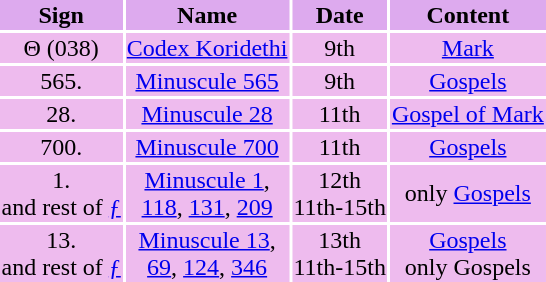<table Wikitable>
<tr>
<td style="background:#DAE" align="center"><strong>Sign</strong></td>
<td style="background:#DAE" align="center"><strong>Name</strong></td>
<td style="background:#DAE" align="center"><strong>Date</strong></td>
<td style="background:#DAE" align="center"><strong>Content</strong></td>
</tr>
<tr>
<td style="background:#EBE" align="center">Θ (038)</td>
<td style="background:#EBE" align="center"><a href='#'>Codex Koridethi</a></td>
<td style="background:#EBE" align="center">9th</td>
<td style="background:#EBE" align="center"><a href='#'>Mark</a></td>
</tr>
<tr>
<td style="background:#EBE" align="center">565.</td>
<td style="background:#EBE" align="center"><a href='#'>Minuscule 565</a></td>
<td style="background:#EBE" align="center">9th</td>
<td style="background:#EBE" align="center"><a href='#'>Gospels</a></td>
</tr>
<tr>
<td style="background:#EBE" align="center">28.</td>
<td style="background:#EBE" align="center"><a href='#'>Minuscule 28</a></td>
<td style="background:#EBE" align="center">11th</td>
<td style="background:#EBE" align="center"><a href='#'>Gospel of Mark</a></td>
</tr>
<tr>
<td style="background:#EBE" align="center">700.</td>
<td style="background:#EBE" align="center"><a href='#'>Minuscule 700</a></td>
<td style="background:#EBE" align="center">11th</td>
<td style="background:#EBE" align="center"><a href='#'>Gospels</a></td>
</tr>
<tr>
<td style="background:#EBE" align="center">1.<br>and rest of <a href='#'>ƒ</a></td>
<td style="background:#EBE" align="center"><a href='#'>Minuscule 1</a>,<br><a href='#'>118</a>, <a href='#'>131</a>, <a href='#'>209</a></td>
<td style="background:#EBE" align="center">12th<br>11th-15th</td>
<td style="background:#EBE" align="center">only <a href='#'>Gospels</a></td>
</tr>
<tr>
<td style="background:#EBE" align="center">13.<br>and rest of <a href='#'>ƒ</a></td>
<td style="background:#EBE" align="center"><a href='#'>Minuscule 13</a>,<br><a href='#'>69</a>, <a href='#'>124</a>, <a href='#'>346</a></td>
<td style="background:#EBE" align="center">13th<br>11th-15th</td>
<td style="background:#EBE" align="center"><a href='#'>Gospels</a><br>only Gospels</td>
</tr>
</table>
